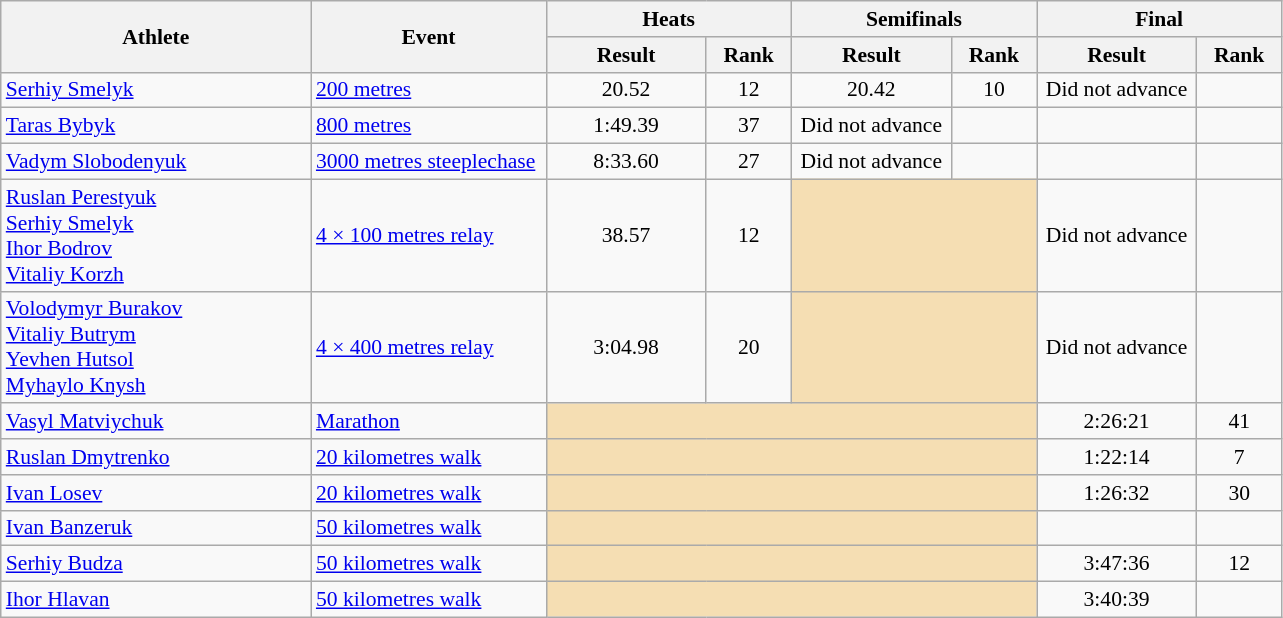<table class=wikitable style="font-size:90%;">
<tr>
<th rowspan=2 width=200>Athlete</th>
<th rowspan=2 width=150>Event</th>
<th colspan=2 width=150>Heats</th>
<th colspan=2 width=150>Semifinals</th>
<th colspan=2 width=150>Final</th>
</tr>
<tr>
<th width=100>Result</th>
<th width=50>Rank</th>
<th width=100>Result</th>
<th width=50>Rank</th>
<th width=100>Result</th>
<th width=50>Rank</th>
</tr>
<tr>
<td><a href='#'>Serhiy Smelyk</a></td>
<td><a href='#'>200 metres</a></td>
<td align=center>20.52 </td>
<td align="center">12</td>
<td align=center>20.42 </td>
<td align=center>10</td>
<td align=center>Did not advance</td>
<td align=center></td>
</tr>
<tr>
<td><a href='#'>Taras Bybyk</a></td>
<td><a href='#'>800 metres</a></td>
<td align=center>1:49.39</td>
<td align=center>37</td>
<td align=center>Did not advance</td>
<td align=center></td>
<td align=center></td>
<td align=center></td>
</tr>
<tr>
<td><a href='#'>Vadym Slobodenyuk</a></td>
<td><a href='#'>3000 metres steeplechase</a></td>
<td align=center>8:33.60</td>
<td align=center>27</td>
<td align=center>Did not advance</td>
<td align=center></td>
<td align=center></td>
<td align=center></td>
</tr>
<tr>
<td><a href='#'>Ruslan Perestyuk</a><br><a href='#'>Serhiy Smelyk</a><br><a href='#'>Ihor Bodrov</a><br><a href='#'>Vitaliy Korzh</a></td>
<td><a href='#'>4 × 100 metres relay</a></td>
<td align=center>38.57</td>
<td align=center>12</td>
<td colspan=2 bgcolor="wheat"></td>
<td align=center>Did not advance</td>
<td align=center></td>
</tr>
<tr>
<td><a href='#'>Volodymyr Burakov</a><br><a href='#'>Vitaliy Butrym</a><br><a href='#'>Yevhen Hutsol</a><br><a href='#'>Myhaylo Knysh</a></td>
<td><a href='#'>4 × 400 metres relay</a></td>
<td align=center>3:04.98 </td>
<td align=center>20</td>
<td colspan= 2 bgcolor="wheat"></td>
<td align=center>Did not advance</td>
<td align=center></td>
</tr>
<tr>
<td><a href='#'>Vasyl Matviychuk</a></td>
<td><a href='#'>Marathon</a></td>
<td colspan=4 bgcolor="wheat"></td>
<td align=center>2:26:21 </td>
<td align=center>41</td>
</tr>
<tr>
<td><a href='#'>Ruslan Dmytrenko</a></td>
<td><a href='#'>20 kilometres walk</a></td>
<td colspan=4 bgcolor="wheat"></td>
<td align=center>1:22:14</td>
<td align=center>7</td>
</tr>
<tr>
<td><a href='#'>Ivan Losev</a></td>
<td><a href='#'>20 kilometres walk</a></td>
<td colspan=4 bgcolor="wheat"></td>
<td align=center>1:26:32</td>
<td align=center>30</td>
</tr>
<tr>
<td><a href='#'>Ivan Banzeruk</a></td>
<td><a href='#'>50 kilometres walk</a></td>
<td colspan=4 bgcolor="wheat"></td>
<td align=center></td>
<td align=center></td>
</tr>
<tr>
<td><a href='#'>Serhiy Budza</a></td>
<td><a href='#'>50 kilometres walk</a></td>
<td colspan=4 bgcolor="wheat"></td>
<td align="center">3:47:36 </td>
<td align=center>12</td>
</tr>
<tr>
<td><a href='#'>Ihor Hlavan</a></td>
<td><a href='#'>50 kilometres walk</a></td>
<td colspan=4 bgcolor="wheat"></td>
<td align="center">3:40:39 </td>
<td align=center></td>
</tr>
</table>
